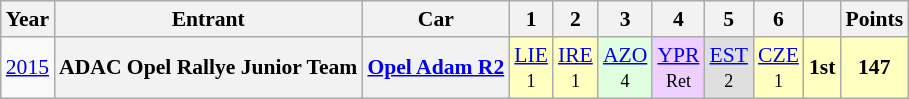<table class="wikitable" border="1" style="text-align:center; font-size:90%;">
<tr>
<th>Year</th>
<th>Entrant</th>
<th>Car</th>
<th>1</th>
<th>2</th>
<th>3</th>
<th>4</th>
<th>5</th>
<th>6</th>
<th></th>
<th>Points</th>
</tr>
<tr>
<td><a href='#'>2015</a></td>
<th>ADAC Opel Rallye Junior Team</th>
<th><a href='#'>Opel Adam R2</a></th>
<td style="background:#FFFFBF;"><a href='#'>LIE</a><br><small>1</small></td>
<td style="background:#FFFFBF;"><a href='#'>IRE</a><br><small>1</small></td>
<td style="background:#DFFFDF;"><a href='#'>AZO</a><br><small>4</small></td>
<td style="background:#EFCFFF;"><a href='#'>YPR</a><br><small>Ret</small></td>
<td style="background:#DFDFDF;"><a href='#'>EST</a><br><small>2</small></td>
<td style="background:#FFFFBF;"><a href='#'>CZE</a><br><small>1</small></td>
<td style="background:#FFFFBF;"><strong>1st</strong></td>
<td style="background:#FFFFBF;"><strong>147</strong></td>
</tr>
</table>
